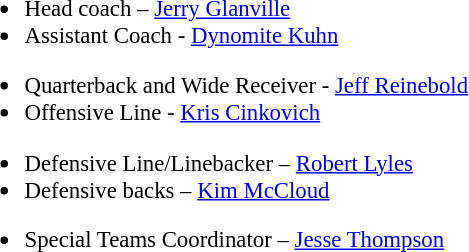<table class="toccolours" style="text-align: left;">
<tr>
<td colspan=7 style="text-align:right;"></td>
</tr>
<tr>
<td style="vertical-align:top;"></td>
<td style="font-size: 95%;vertical-align:top;"><br><ul><li>Head coach – <a href='#'>Jerry Glanville</a></li><li>Assistant Coach - <a href='#'>Dynomite Kuhn</a></li></ul><ul><li>Quarterback and Wide Receiver - <a href='#'>Jeff Reinebold</a></li><li>Offensive Line - <a href='#'>Kris Cinkovich</a></li></ul><ul><li>Defensive Line/Linebacker – <a href='#'>Robert Lyles</a></li><li>Defensive backs  – <a href='#'>Kim McCloud</a></li></ul><ul><li>Special Teams Coordinator – <a href='#'>Jesse Thompson</a></li></ul></td>
</tr>
</table>
